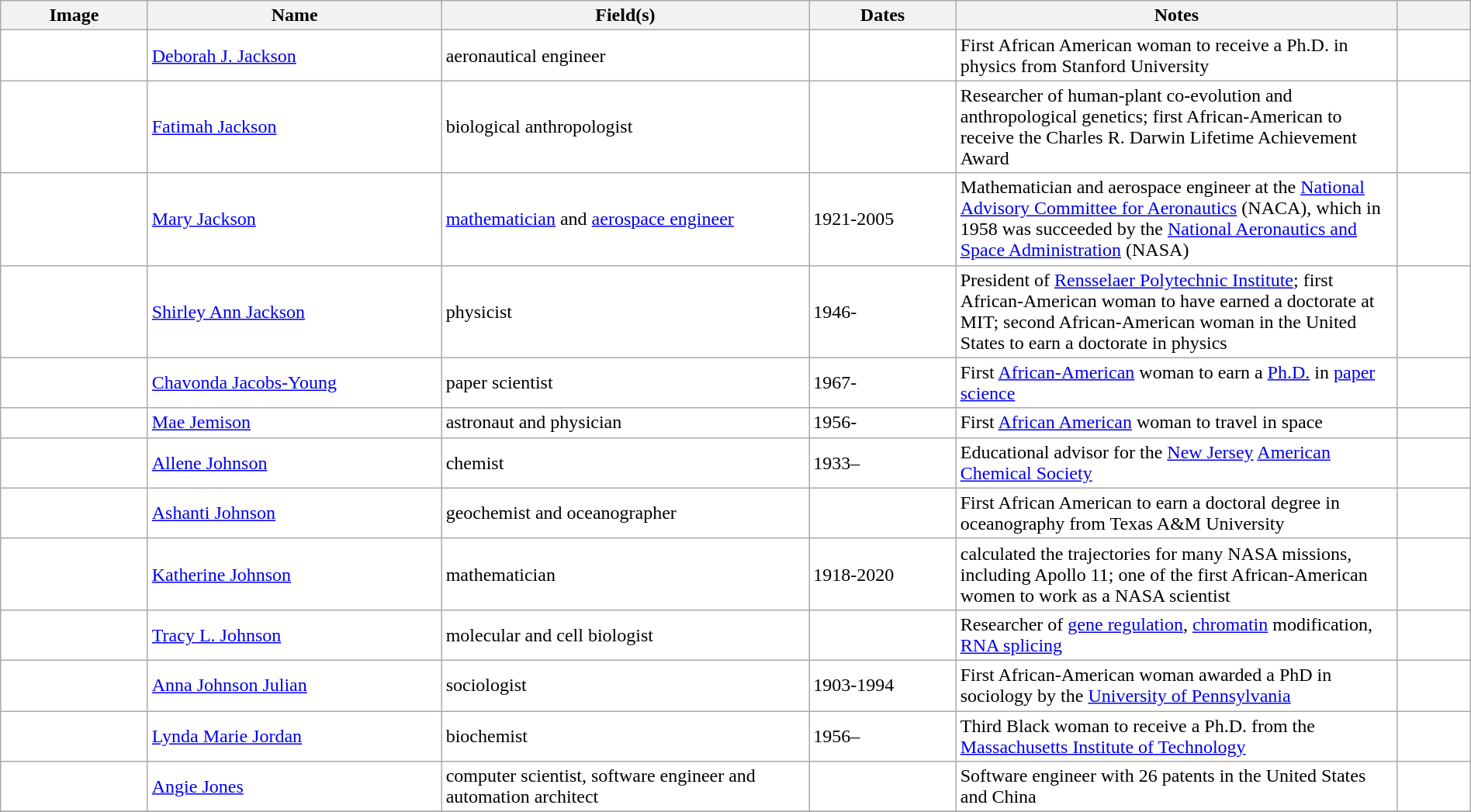<table class="wikitable sortable plainrowheaders" style="width:100%; background:#fff;">
<tr class="unsortable">
<th scope="col" class="unsortable">Image</th>
<th scope="col" style="width:20%;">Name</th>
<th scope="col" style="width:25%;">Field(s)</th>
<th scope="col" style="width:10%;">Dates</th>
<th scope="col" class="unsortable" style="width: 30%">Notes</th>
<th scope="col" class="unsortable" style="width: 5%"></th>
</tr>
<tr>
<td></td>
<td><a href='#'>Deborah J. Jackson</a></td>
<td>aeronautical engineer</td>
<td></td>
<td>First African American woman to receive a Ph.D. in physics from Stanford University</td>
<td></td>
</tr>
<tr>
<td></td>
<td><a href='#'>Fatimah Jackson</a></td>
<td>biological anthropologist</td>
<td></td>
<td>Researcher of human-plant co-evolution and anthropological genetics; first African-American to receive the Charles R. Darwin Lifetime Achievement Award</td>
<td></td>
</tr>
<tr>
<td></td>
<td><a href='#'>Mary Jackson</a></td>
<td><a href='#'>mathematician</a> and <a href='#'>aerospace engineer</a></td>
<td>1921-2005</td>
<td>Mathematician and aerospace engineer at the <a href='#'>National Advisory Committee for Aeronautics</a> (NACA), which in 1958 was succeeded by the <a href='#'>National Aeronautics and Space Administration</a> (NASA)</td>
<td></td>
</tr>
<tr>
<td></td>
<td><a href='#'>Shirley Ann Jackson</a></td>
<td>physicist</td>
<td>1946-</td>
<td>President of <a href='#'>Rensselaer Polytechnic Institute</a>; first African-American woman to have earned a doctorate at MIT; second African-American woman in the United States to earn a doctorate in physics</td>
<td></td>
</tr>
<tr>
<td></td>
<td><a href='#'>Chavonda Jacobs-Young</a></td>
<td>paper scientist</td>
<td>1967-</td>
<td>First <a href='#'>African-American</a> woman to earn a <a href='#'>Ph.D.</a> in <a href='#'>paper science</a></td>
<td></td>
</tr>
<tr>
<td></td>
<td><a href='#'>Mae Jemison</a></td>
<td>astronaut and physician</td>
<td>1956-</td>
<td>First <a href='#'>African American</a> woman to travel in space</td>
<td></td>
</tr>
<tr>
<td></td>
<td><a href='#'>Allene Johnson</a></td>
<td>chemist</td>
<td>1933–</td>
<td>Educational advisor for the <a href='#'>New Jersey</a> <a href='#'>American Chemical Society</a></td>
<td></td>
</tr>
<tr>
<td></td>
<td><a href='#'>Ashanti Johnson</a></td>
<td>geochemist and oceanographer</td>
<td></td>
<td>First African American to earn a doctoral degree in oceanography from Texas A&M University</td>
<td></td>
</tr>
<tr>
<td></td>
<td><a href='#'>Katherine Johnson</a></td>
<td>mathematician</td>
<td>1918-2020</td>
<td>calculated the trajectories for many NASA missions, including Apollo 11; one of the first African-American women to work as a NASA scientist</td>
<td></td>
</tr>
<tr>
<td></td>
<td><a href='#'>Tracy L. Johnson</a></td>
<td>molecular and cell biologist</td>
<td></td>
<td>Researcher of <a href='#'>gene regulation</a>, <a href='#'>chromatin</a> modification, <a href='#'>RNA splicing</a></td>
<td></td>
</tr>
<tr>
<td></td>
<td><a href='#'>Anna Johnson Julian</a></td>
<td>sociologist</td>
<td>1903-1994</td>
<td>First African-American woman awarded a PhD in sociology by the <a href='#'>University of Pennsylvania</a></td>
<td></td>
</tr>
<tr>
<td></td>
<td><a href='#'>Lynda Marie Jordan</a></td>
<td>biochemist</td>
<td>1956–</td>
<td>Third Black woman to receive a Ph.D. from the <a href='#'>Massachusetts Institute of Technology</a></td>
<td></td>
</tr>
<tr>
<td></td>
<td><a href='#'>Angie Jones</a></td>
<td>computer scientist, software engineer and automation architect</td>
<td></td>
<td>Software engineer with 26 patents in the United States and China</td>
<td></td>
</tr>
<tr>
</tr>
</table>
